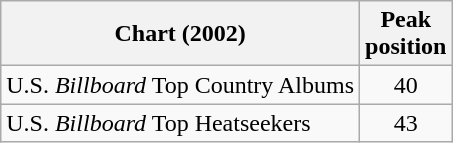<table class="wikitable">
<tr>
<th>Chart (2002)</th>
<th>Peak<br>position</th>
</tr>
<tr>
<td>U.S. <em>Billboard</em> Top Country Albums</td>
<td align="center">40</td>
</tr>
<tr>
<td>U.S. <em>Billboard</em> Top Heatseekers</td>
<td align="center">43</td>
</tr>
</table>
